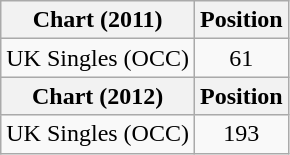<table class="wikitable">
<tr>
<th scope="col">Chart (2011)</th>
<th scope="col">Position</th>
</tr>
<tr>
<td>UK Singles (OCC)</td>
<td style="text-align:center;">61</td>
</tr>
<tr>
<th scope="col">Chart (2012)</th>
<th scope="col">Position</th>
</tr>
<tr>
<td>UK Singles (OCC)</td>
<td style="text-align:center;">193</td>
</tr>
</table>
